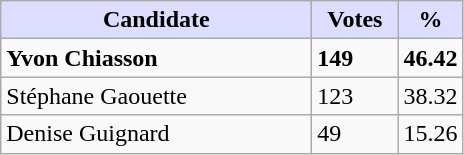<table class="wikitable">
<tr>
<th style="background:#ddf; width:200px;">Candidate</th>
<th style="background:#ddf; width:50px;">Votes</th>
<th style="background:#ddf; width:30px;">%</th>
</tr>
<tr>
<td><strong>Yvon Chiasson</strong></td>
<td><strong>149</strong></td>
<td><strong>46.42</strong></td>
</tr>
<tr>
<td>Stéphane Gaouette</td>
<td>123</td>
<td>38.32</td>
</tr>
<tr>
<td>Denise Guignard</td>
<td>49</td>
<td>15.26</td>
</tr>
</table>
